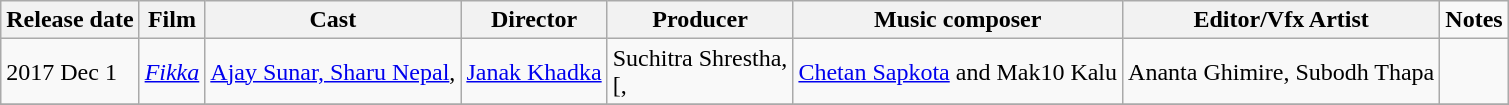<table class="wikitable sortable">
<tr>
<th>Release date</th>
<th>Film</th>
<th>Cast</th>
<th>Director</th>
<th>Producer</th>
<th>Music composer</th>
<th>Editor/Vfx Artist</th>
<td><strong>Notes</strong></td>
</tr>
<tr>
<td>2017 Dec 1</td>
<td><em><a href='#'>Fikka</a></em></td>
<td><a href='#'>Ajay Sunar, Sharu Nepal</a>,</td>
<td><a href='#'>Janak Khadka</a></td>
<td>Suchitra Shrestha,<br>[,</td>
<td><a href='#'>Chetan Sapkota</a> and Mak10 Kalu</td>
<td>Ananta Ghimire, Subodh Thapa</td>
<td></td>
</tr>
<tr>
</tr>
</table>
